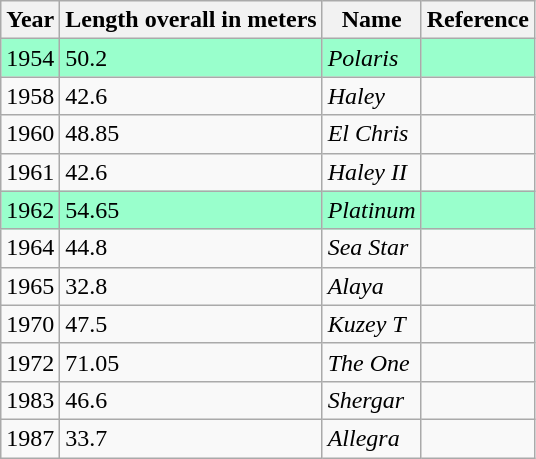<table class="wikitable sortable">
<tr>
<th>Year</th>
<th>Length overall in meters</th>
<th>Name</th>
<th>Reference</th>
</tr>
<tr style="background:#9fc;">
<td>1954</td>
<td>50.2</td>
<td><em>Polaris</em></td>
<td></td>
</tr>
<tr>
<td>1958</td>
<td>42.6</td>
<td><em>Haley</em></td>
<td></td>
</tr>
<tr>
<td>1960</td>
<td>48.85</td>
<td><em>El Chris</em></td>
<td></td>
</tr>
<tr>
<td>1961</td>
<td>42.6</td>
<td><em>Haley II</em></td>
<td></td>
</tr>
<tr style="background:#9fc;">
<td>1962</td>
<td>54.65</td>
<td><em>Platinum</em></td>
<td></td>
</tr>
<tr>
<td>1964</td>
<td>44.8</td>
<td><em>Sea Star</em></td>
<td></td>
</tr>
<tr>
<td>1965</td>
<td>32.8</td>
<td><em>Alaya</em></td>
<td></td>
</tr>
<tr>
<td>1970</td>
<td>47.5</td>
<td><em>Kuzey T</em></td>
<td></td>
</tr>
<tr>
<td>1972</td>
<td>71.05</td>
<td><em>The One</em></td>
<td></td>
</tr>
<tr>
<td>1983</td>
<td>46.6</td>
<td><em>Shergar</em></td>
<td></td>
</tr>
<tr>
<td>1987</td>
<td>33.7</td>
<td><em>Allegra</em></td>
<td></td>
</tr>
</table>
